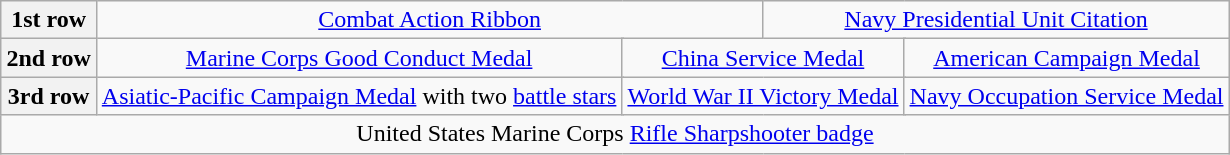<table class="wikitable" style="margin:1em auto; text-align:center;">
<tr>
<th>1st row</th>
<td colspan="4"><a href='#'>Combat Action Ribbon</a></td>
<td colspan="4"><a href='#'>Navy Presidential Unit Citation</a></td>
</tr>
<tr>
<th>2nd row</th>
<td colspan="3"><a href='#'>Marine Corps Good Conduct Medal</a></td>
<td colspan="3"><a href='#'>China Service Medal</a></td>
<td colspan="3"><a href='#'>American Campaign Medal</a></td>
</tr>
<tr>
<th>3rd row</th>
<td colspan="3"><a href='#'>Asiatic-Pacific Campaign Medal</a> with two <a href='#'>battle stars</a></td>
<td colspan="3"><a href='#'>World War II Victory Medal</a></td>
<td colspan="3"><a href='#'>Navy Occupation Service Medal</a></td>
</tr>
<tr>
<td colspan=10>United States Marine Corps <a href='#'>Rifle Sharpshooter badge</a></td>
</tr>
</table>
